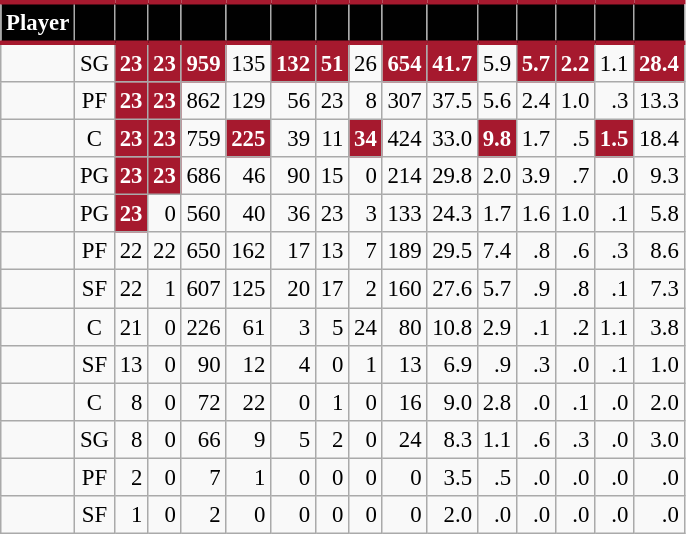<table class="wikitable sortable" style="font-size: 95%; text-align:right;">
<tr>
<th style="background:#010101; color:#FFFFFF; border-top:#A6192E 3px solid; border-bottom:#A6192E 3px solid;">Player</th>
<th style="background:#010101; color:#FFFFFF; border-top:#A6192E 3px solid; border-bottom:#A6192E 3px solid;"></th>
<th style="background:#010101; color:#FFFFFF; border-top:#A6192E 3px solid; border-bottom:#A6192E 3px solid;"></th>
<th style="background:#010101; color:#FFFFFF; border-top:#A6192E 3px solid; border-bottom:#A6192E 3px solid;"></th>
<th style="background:#010101; color:#FFFFFF; border-top:#A6192E 3px solid; border-bottom:#A6192E 3px solid;"></th>
<th style="background:#010101; color:#FFFFFF; border-top:#A6192E 3px solid; border-bottom:#A6192E 3px solid;"></th>
<th style="background:#010101; color:#FFFFFF; border-top:#A6192E 3px solid; border-bottom:#A6192E 3px solid;"></th>
<th style="background:#010101; color:#FFFFFF; border-top:#A6192E 3px solid; border-bottom:#A6192E 3px solid;"></th>
<th style="background:#010101; color:#FFFFFF; border-top:#A6192E 3px solid; border-bottom:#A6192E 3px solid;"></th>
<th style="background:#010101; color:#FFFFFF; border-top:#A6192E 3px solid; border-bottom:#A6192E 3px solid;"></th>
<th style="background:#010101; color:#FFFFFF; border-top:#A6192E 3px solid; border-bottom:#A6192E 3px solid;"></th>
<th style="background:#010101; color:#FFFFFF; border-top:#A6192E 3px solid; border-bottom:#A6192E 3px solid;"></th>
<th style="background:#010101; color:#FFFFFF; border-top:#A6192E 3px solid; border-bottom:#A6192E 3px solid;"></th>
<th style="background:#010101; color:#FFFFFF; border-top:#A6192E 3px solid; border-bottom:#A6192E 3px solid;"></th>
<th style="background:#010101; color:#FFFFFF; border-top:#A6192E 3px solid; border-bottom:#A6192E 3px solid;"></th>
<th style="background:#010101; color:#FFFFFF; border-top:#A6192E 3px solid; border-bottom:#A6192E 3px solid;"></th>
</tr>
<tr>
<td style="text-align:left;"></td>
<td style="text-align:center;">SG</td>
<td style="background:#A6192E; color:#FFFFFF;"><strong>23</strong></td>
<td style="background:#A6192E; color:#FFFFFF;"><strong>23</strong></td>
<td style="background:#A6192E; color:#FFFFFF;"><strong>959</strong></td>
<td>135</td>
<td style="background:#A6192E; color:#FFFFFF;"><strong>132</strong></td>
<td style="background:#A6192E; color:#FFFFFF;"><strong>51</strong></td>
<td>26</td>
<td style="background:#A6192E; color:#FFFFFF;"><strong>654</strong></td>
<td style="background:#A6192E; color:#FFFFFF;"><strong>41.7</strong></td>
<td>5.9</td>
<td style="background:#A6192E; color:#FFFFFF;"><strong>5.7</strong></td>
<td style="background:#A6192E; color:#FFFFFF;"><strong>2.2</strong></td>
<td>1.1</td>
<td style="background:#A6192E; color:#FFFFFF;"><strong>28.4</strong></td>
</tr>
<tr>
<td style="text-align:left;"></td>
<td style="text-align:center;">PF</td>
<td style="background:#A6192E; color:#FFFFFF;"><strong>23</strong></td>
<td style="background:#A6192E; color:#FFFFFF;"><strong>23</strong></td>
<td>862</td>
<td>129</td>
<td>56</td>
<td>23</td>
<td>8</td>
<td>307</td>
<td>37.5</td>
<td>5.6</td>
<td>2.4</td>
<td>1.0</td>
<td>.3</td>
<td>13.3</td>
</tr>
<tr>
<td style="text-align:left;"></td>
<td style="text-align:center;">C</td>
<td style="background:#A6192E; color:#FFFFFF;"><strong>23</strong></td>
<td style="background:#A6192E; color:#FFFFFF;"><strong>23</strong></td>
<td>759</td>
<td style="background:#A6192E; color:#FFFFFF;"><strong>225</strong></td>
<td>39</td>
<td>11</td>
<td style="background:#A6192E; color:#FFFFFF;"><strong>34</strong></td>
<td>424</td>
<td>33.0</td>
<td style="background:#A6192E; color:#FFFFFF;"><strong>9.8</strong></td>
<td>1.7</td>
<td>.5</td>
<td style="background:#A6192E; color:#FFFFFF;"><strong>1.5</strong></td>
<td>18.4</td>
</tr>
<tr>
<td style="text-align:left;"></td>
<td style="text-align:center;">PG</td>
<td style="background:#A6192E; color:#FFFFFF;"><strong>23</strong></td>
<td style="background:#A6192E; color:#FFFFFF;"><strong>23</strong></td>
<td>686</td>
<td>46</td>
<td>90</td>
<td>15</td>
<td>0</td>
<td>214</td>
<td>29.8</td>
<td>2.0</td>
<td>3.9</td>
<td>.7</td>
<td>.0</td>
<td>9.3</td>
</tr>
<tr>
<td style="text-align:left;"></td>
<td style="text-align:center;">PG</td>
<td style="background:#A6192E; color:#FFFFFF;"><strong>23</strong></td>
<td>0</td>
<td>560</td>
<td>40</td>
<td>36</td>
<td>23</td>
<td>3</td>
<td>133</td>
<td>24.3</td>
<td>1.7</td>
<td>1.6</td>
<td>1.0</td>
<td>.1</td>
<td>5.8</td>
</tr>
<tr>
<td style="text-align:left;"></td>
<td style="text-align:center;">PF</td>
<td>22</td>
<td>22</td>
<td>650</td>
<td>162</td>
<td>17</td>
<td>13</td>
<td>7</td>
<td>189</td>
<td>29.5</td>
<td>7.4</td>
<td>.8</td>
<td>.6</td>
<td>.3</td>
<td>8.6</td>
</tr>
<tr>
<td style="text-align:left;"></td>
<td style="text-align:center;">SF</td>
<td>22</td>
<td>1</td>
<td>607</td>
<td>125</td>
<td>20</td>
<td>17</td>
<td>2</td>
<td>160</td>
<td>27.6</td>
<td>5.7</td>
<td>.9</td>
<td>.8</td>
<td>.1</td>
<td>7.3</td>
</tr>
<tr>
<td style="text-align:left;"></td>
<td style="text-align:center;">C</td>
<td>21</td>
<td>0</td>
<td>226</td>
<td>61</td>
<td>3</td>
<td>5</td>
<td>24</td>
<td>80</td>
<td>10.8</td>
<td>2.9</td>
<td>.1</td>
<td>.2</td>
<td>1.1</td>
<td>3.8</td>
</tr>
<tr>
<td style="text-align:left;"></td>
<td style="text-align:center;">SF</td>
<td>13</td>
<td>0</td>
<td>90</td>
<td>12</td>
<td>4</td>
<td>0</td>
<td>1</td>
<td>13</td>
<td>6.9</td>
<td>.9</td>
<td>.3</td>
<td>.0</td>
<td>.1</td>
<td>1.0</td>
</tr>
<tr>
<td style="text-align:left;"></td>
<td style="text-align:center;">C</td>
<td>8</td>
<td>0</td>
<td>72</td>
<td>22</td>
<td>0</td>
<td>1</td>
<td>0</td>
<td>16</td>
<td>9.0</td>
<td>2.8</td>
<td>.0</td>
<td>.1</td>
<td>.0</td>
<td>2.0</td>
</tr>
<tr>
<td style="text-align:left;"></td>
<td style="text-align:center;">SG</td>
<td>8</td>
<td>0</td>
<td>66</td>
<td>9</td>
<td>5</td>
<td>2</td>
<td>0</td>
<td>24</td>
<td>8.3</td>
<td>1.1</td>
<td>.6</td>
<td>.3</td>
<td>.0</td>
<td>3.0</td>
</tr>
<tr>
<td style="text-align:left;"></td>
<td style="text-align:center;">PF</td>
<td>2</td>
<td>0</td>
<td>7</td>
<td>1</td>
<td>0</td>
<td>0</td>
<td>0</td>
<td>0</td>
<td>3.5</td>
<td>.5</td>
<td>.0</td>
<td>.0</td>
<td>.0</td>
<td>.0</td>
</tr>
<tr>
<td style="text-align:left;"></td>
<td style="text-align:center;">SF</td>
<td>1</td>
<td>0</td>
<td>2</td>
<td>0</td>
<td>0</td>
<td>0</td>
<td>0</td>
<td>0</td>
<td>2.0</td>
<td>.0</td>
<td>.0</td>
<td>.0</td>
<td>.0</td>
<td>.0</td>
</tr>
</table>
